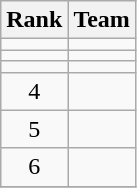<table class="wikitable" border="1">
<tr>
<th>Rank</th>
<th>Team</th>
</tr>
<tr>
<td align=center></td>
<td></td>
</tr>
<tr>
<td align=center></td>
<td></td>
</tr>
<tr>
<td align=center></td>
<td></td>
</tr>
<tr>
<td align=center>4</td>
<td></td>
</tr>
<tr>
<td align=center>5</td>
<td></td>
</tr>
<tr>
<td align=center>6</td>
<td></td>
</tr>
<tr>
</tr>
</table>
